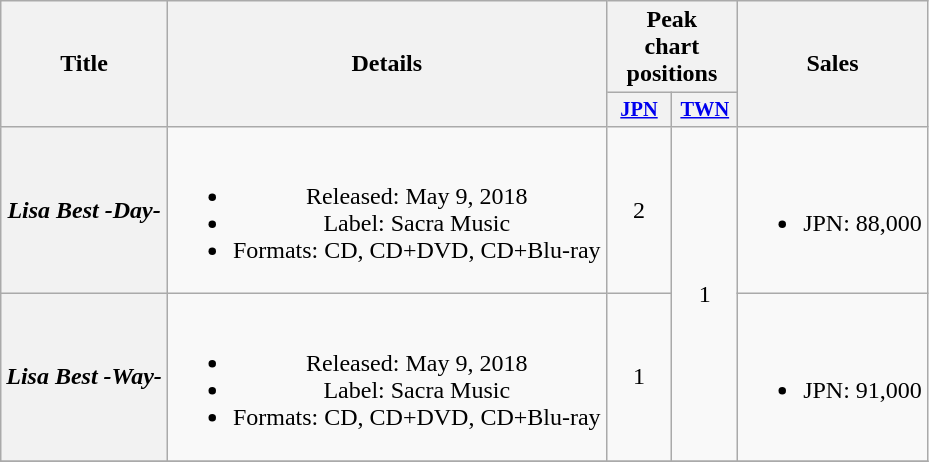<table class="wikitable plainrowheaders" style="text-align:center;">
<tr>
<th scope="col" rowspan="2">Title</th>
<th scope="col" rowspan="2">Details</th>
<th scope="col" colspan="2">Peak<br>chart<br>positions</th>
<th scope="col" rowspan="2">Sales</th>
</tr>
<tr>
<th scope="col" style="width:2.75em;font-size:85%;"><a href='#'>JPN</a><br></th>
<th scope="col" style="width:2.75em;font-size:85%;"><a href='#'>TWN</a><br></th>
</tr>
<tr>
<th scope="row"><em>Lisa Best -Day-</em></th>
<td><br><ul><li>Released: May 9, 2018 </li><li>Label: Sacra Music</li><li>Formats: CD, CD+DVD, CD+Blu-ray</li></ul></td>
<td>2</td>
<td rowspan="2">1</td>
<td><br><ul><li>JPN: 88,000</li></ul></td>
</tr>
<tr>
<th scope="row"><em>Lisa Best -Way-</em></th>
<td><br><ul><li>Released: May 9, 2018 </li><li>Label: Sacra Music</li><li>Formats: CD, CD+DVD, CD+Blu-ray</li></ul></td>
<td>1</td>
<td><br><ul><li>JPN: 91,000</li></ul></td>
</tr>
<tr>
</tr>
</table>
